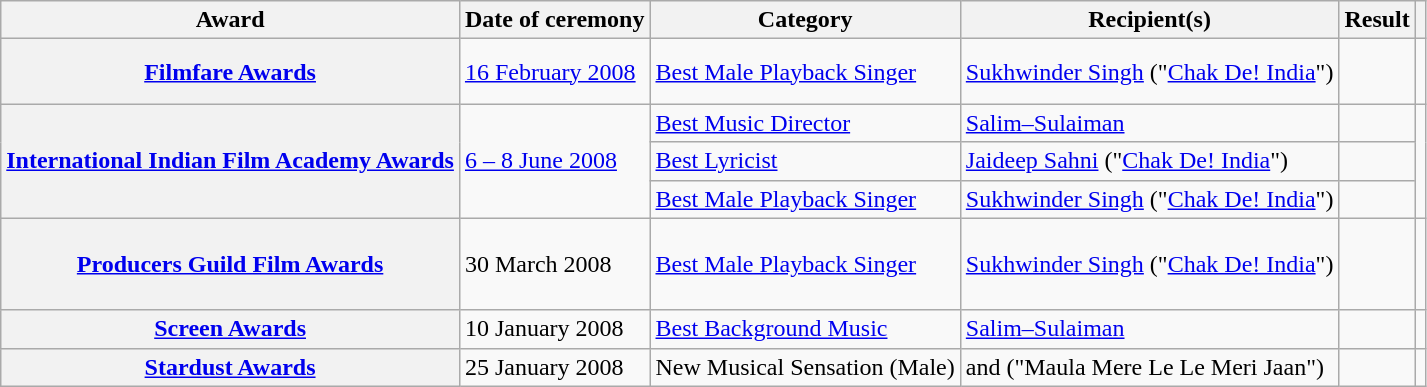<table class="wikitable plainrowheaders sortable">
<tr>
<th scope="col">Award</th>
<th scope="col">Date of ceremony</th>
<th scope="col">Category</th>
<th scope="col">Recipient(s)</th>
<th scope="col" class="unsortable">Result</th>
<th scope="col" class="unsortable"></th>
</tr>
<tr>
<th scope="row"><a href='#'>Filmfare Awards</a></th>
<td><a href='#'>16 February 2008</a></td>
<td><a href='#'>Best Male Playback Singer</a></td>
<td><a href='#'>Sukhwinder Singh</a> ("<a href='#'>Chak De! India</a>")</td>
<td></td>
<td style="text-align:center;"><br><br></td>
</tr>
<tr>
<th rowspan="3" scope="row"><a href='#'>International Indian Film Academy Awards</a></th>
<td rowspan="3"><a href='#'>6 – 8 June 2008</a></td>
<td><a href='#'>Best Music Director</a></td>
<td><a href='#'>Salim–Sulaiman</a></td>
<td></td>
<td rowspan="3" style="text-align:center;"><br></td>
</tr>
<tr>
<td><a href='#'>Best Lyricist</a></td>
<td><a href='#'>Jaideep Sahni</a> ("<a href='#'>Chak De! India</a>")</td>
<td></td>
</tr>
<tr>
<td><a href='#'>Best Male Playback Singer</a></td>
<td><a href='#'>Sukhwinder Singh</a> ("<a href='#'>Chak De! India</a>")</td>
<td></td>
</tr>
<tr>
<th scope="row"><a href='#'>Producers Guild Film Awards</a></th>
<td>30 March 2008</td>
<td><a href='#'>Best Male Playback Singer</a></td>
<td><a href='#'>Sukhwinder Singh</a> ("<a href='#'>Chak De! India</a>")</td>
<td></td>
<td style="text-align:center;"><br><br><br></td>
</tr>
<tr>
<th scope="row"><a href='#'>Screen Awards</a></th>
<td>10 January 2008</td>
<td><a href='#'>Best Background Music</a></td>
<td><a href='#'>Salim–Sulaiman</a></td>
<td></td>
<td style="text-align:center;"><br></td>
</tr>
<tr>
<th scope="row"><a href='#'>Stardust Awards</a></th>
<td>25 January 2008</td>
<td>New Musical Sensation (Male)</td>
<td> and  ("Maula Mere Le Le Meri Jaan")</td>
<td></td>
<td style="text-align:center;"><br></td>
</tr>
</table>
